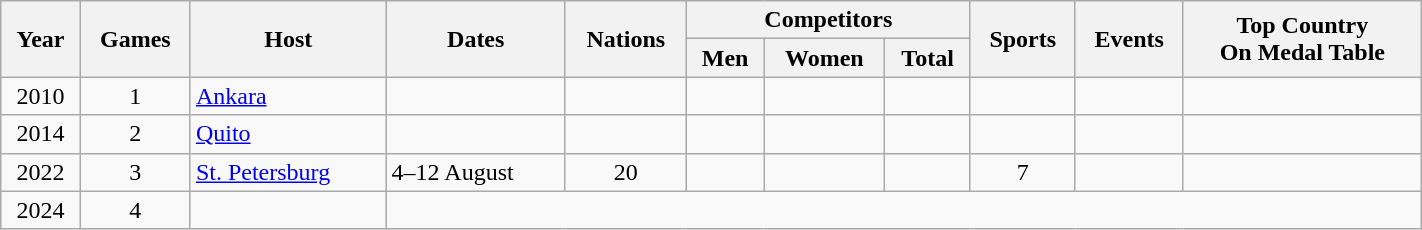<table class="wikitable" style="margin:1em auto;text-align:center" width="75%">
<tr>
<th rowspan=2>Year</th>
<th rowspan=2>Games</th>
<th rowspan=2>Host</th>
<th rowspan=2>Dates</th>
<th rowspan=2>Nations</th>
<th colspan=3>Competitors</th>
<th rowspan=2>Sports</th>
<th rowspan=2>Events</th>
<th rowspan=2>Top Country <br> On Medal Table</th>
</tr>
<tr>
<th>Men</th>
<th>Women</th>
<th>Total</th>
</tr>
<tr>
<td>2010</td>
<td>1</td>
<td align=left> <a href='#'>Ankara</a></td>
<td align=left></td>
<td></td>
<td></td>
<td></td>
<td></td>
<td></td>
<td></td>
<td></td>
</tr>
<tr>
<td>2014</td>
<td>2</td>
<td align=left> <a href='#'>Quito</a></td>
<td align=left></td>
<td></td>
<td></td>
<td></td>
<td></td>
<td></td>
<td></td>
<td></td>
</tr>
<tr>
<td>2022</td>
<td>3</td>
<td align=left> <a href='#'>St. Petersburg</a></td>
<td align=left>4–12 August</td>
<td>20</td>
<td></td>
<td></td>
<td></td>
<td>7</td>
<td></td>
<td></td>
</tr>
<tr>
<td>2024</td>
<td>4</td>
<td></td>
</tr>
</table>
